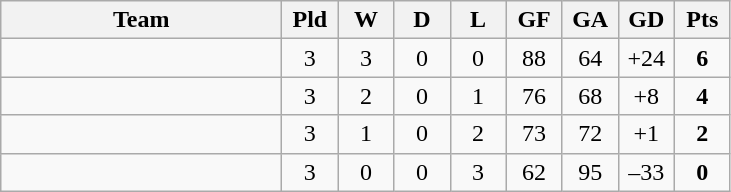<table class="wikitable" style="text-align: center;">
<tr>
<th width="180">Team</th>
<th width="30">Pld</th>
<th width="30">W</th>
<th width="30">D</th>
<th width="30">L</th>
<th width="30">GF</th>
<th width="30">GA</th>
<th width="30">GD</th>
<th width="30">Pts</th>
</tr>
<tr>
<td align="left"></td>
<td>3</td>
<td>3</td>
<td>0</td>
<td>0</td>
<td>88</td>
<td>64</td>
<td>+24</td>
<td><strong>6</strong></td>
</tr>
<tr>
<td align="left"></td>
<td>3</td>
<td>2</td>
<td>0</td>
<td>1</td>
<td>76</td>
<td>68</td>
<td>+8</td>
<td><strong>4</strong></td>
</tr>
<tr>
<td align="left"></td>
<td>3</td>
<td>1</td>
<td>0</td>
<td>2</td>
<td>73</td>
<td>72</td>
<td>+1</td>
<td><strong>2</strong></td>
</tr>
<tr>
<td align="left"></td>
<td>3</td>
<td>0</td>
<td>0</td>
<td>3</td>
<td>62</td>
<td>95</td>
<td>–33</td>
<td><strong>0</strong></td>
</tr>
</table>
